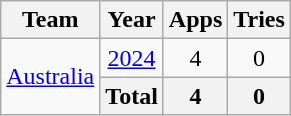<table class="wikitable" style="text-align: center;">
<tr>
<th>Team</th>
<th>Year</th>
<th>Apps</th>
<th>Tries</th>
</tr>
<tr>
<td rowspan=2><a href='#'>Australia</a></td>
<td><a href='#'>2024</a></td>
<td>4</td>
<td>0</td>
</tr>
<tr>
<th>Total</th>
<th>4</th>
<th>0</th>
</tr>
</table>
